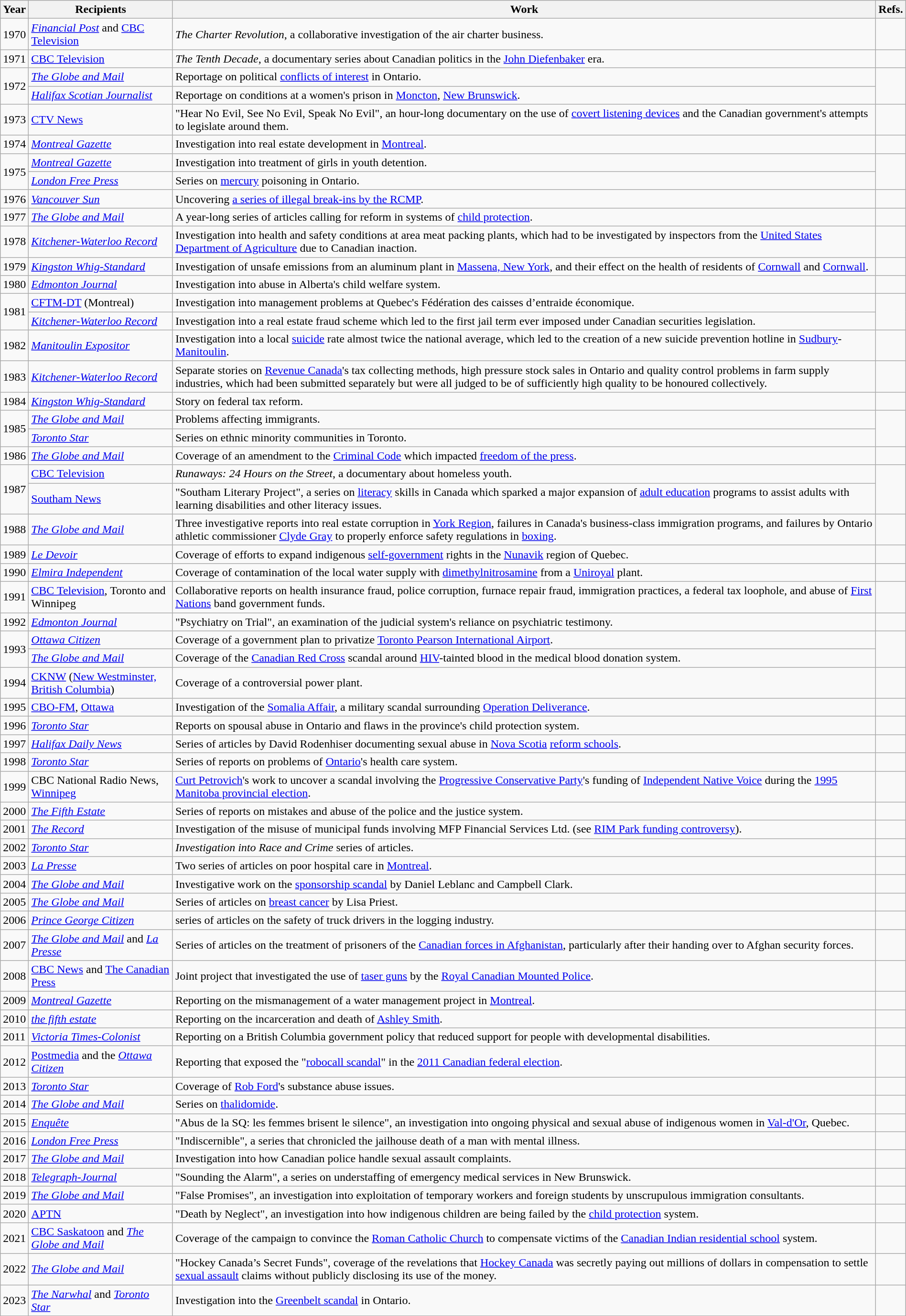<table class="wikitable" width=100%>
<tr>
<th scope="col">Year</th>
<th scope="col">Recipients</th>
<th scope="col">Work</th>
<th scope="col">Refs.</th>
</tr>
<tr>
<td>1970</td>
<td><em><a href='#'>Financial Post</a></em> and <a href='#'>CBC Television</a></td>
<td><em>The Charter Revolution</em>, a collaborative investigation of the air charter business.</td>
<td></td>
</tr>
<tr>
<td>1971</td>
<td><a href='#'>CBC Television</a></td>
<td><em>The Tenth Decade</em>, a documentary series about Canadian politics in the <a href='#'>John Diefenbaker</a> era.</td>
<td></td>
</tr>
<tr>
<td rowspan=2>1972</td>
<td><em><a href='#'>The Globe and Mail</a></em></td>
<td>Reportage on political <a href='#'>conflicts of interest</a> in Ontario.</td>
<td rowspan=2></td>
</tr>
<tr>
<td><em><a href='#'>Halifax Scotian Journalist</a></em></td>
<td>Reportage on conditions at a women's prison in <a href='#'>Moncton</a>, <a href='#'>New Brunswick</a>.</td>
</tr>
<tr>
<td>1973</td>
<td><a href='#'>CTV News</a></td>
<td>"Hear No Evil, See No Evil, Speak No Evil", an hour-long documentary on the use of <a href='#'>covert listening devices</a> and the Canadian government's attempts to legislate around them.</td>
<td></td>
</tr>
<tr>
<td>1974</td>
<td><em><a href='#'>Montreal Gazette</a></em></td>
<td>Investigation into real estate development in <a href='#'>Montreal</a>.</td>
<td></td>
</tr>
<tr>
<td rowspan=2>1975</td>
<td><em><a href='#'>Montreal Gazette</a></em></td>
<td>Investigation into treatment of girls in youth detention.</td>
<td rowspan=2></td>
</tr>
<tr>
<td><em><a href='#'>London Free Press</a></em></td>
<td>Series on <a href='#'>mercury</a> poisoning in Ontario.</td>
</tr>
<tr>
<td>1976</td>
<td><em><a href='#'>Vancouver Sun</a></em></td>
<td>Uncovering <a href='#'>a series of illegal break-ins by the RCMP</a>.</td>
<td></td>
</tr>
<tr>
<td>1977</td>
<td><em><a href='#'>The Globe and Mail</a></em></td>
<td>A year-long series of articles calling for reform in systems of <a href='#'>child protection</a>.</td>
<td></td>
</tr>
<tr>
<td>1978</td>
<td><em><a href='#'>Kitchener-Waterloo Record</a></em></td>
<td>Investigation into health and safety conditions at area meat packing plants, which had to be investigated by inspectors from the <a href='#'>United States Department of Agriculture</a> due to Canadian inaction.</td>
<td></td>
</tr>
<tr>
<td>1979</td>
<td><em><a href='#'>Kingston Whig-Standard</a></em></td>
<td>Investigation of unsafe emissions from an aluminum plant in <a href='#'>Massena, New York</a>, and their effect on the health of residents of <a href='#'>Cornwall</a> and <a href='#'>Cornwall</a>.</td>
<td></td>
</tr>
<tr>
<td>1980</td>
<td><em><a href='#'>Edmonton Journal</a></em></td>
<td>Investigation into abuse in Alberta's child welfare system.</td>
<td></td>
</tr>
<tr>
<td rowspan=2>1981</td>
<td><a href='#'>CFTM-DT</a> (Montreal)</td>
<td>Investigation into management problems at Quebec's Fédération des caisses d’entraide économique.</td>
<td rowspan=2></td>
</tr>
<tr>
<td><em><a href='#'>Kitchener-Waterloo Record</a></em></td>
<td>Investigation into a real estate fraud scheme which led to the first jail term ever imposed under Canadian securities legislation.</td>
</tr>
<tr>
<td>1982</td>
<td><em><a href='#'>Manitoulin Expositor</a></em></td>
<td>Investigation into a local <a href='#'>suicide</a> rate almost twice the national average, which led to the creation of a new suicide prevention hotline in <a href='#'>Sudbury</a>-<a href='#'>Manitoulin</a>.</td>
<td></td>
</tr>
<tr>
<td>1983</td>
<td><em><a href='#'>Kitchener-Waterloo Record</a></em></td>
<td>Separate stories on <a href='#'>Revenue Canada</a>'s tax collecting methods, high pressure stock sales in Ontario and quality control problems in farm supply industries, which had been submitted separately but were all judged to be of sufficiently high quality to be honoured collectively.</td>
<td></td>
</tr>
<tr>
<td>1984</td>
<td><em><a href='#'>Kingston Whig-Standard</a></em></td>
<td>Story on federal tax reform.</td>
<td></td>
</tr>
<tr>
<td rowspan=2>1985</td>
<td><em><a href='#'>The Globe and Mail</a></em></td>
<td>Problems affecting immigrants.</td>
<td rowspan=2></td>
</tr>
<tr>
<td><em><a href='#'>Toronto Star</a></em></td>
<td>Series on ethnic minority communities in Toronto.</td>
</tr>
<tr>
<td>1986</td>
<td><em><a href='#'>The Globe and Mail</a></em></td>
<td>Coverage of an amendment to the <a href='#'>Criminal Code</a> which impacted <a href='#'>freedom of the press</a>.</td>
<td></td>
</tr>
<tr>
<td rowspan=2>1987</td>
<td><a href='#'>CBC Television</a></td>
<td><em>Runaways: 24 Hours on the Street</em>, a documentary about homeless youth.</td>
<td rowspan=2></td>
</tr>
<tr>
<td><a href='#'>Southam News</a></td>
<td>"Southam Literary Project", a series on <a href='#'>literacy</a> skills in Canada which sparked a major expansion of <a href='#'>adult education</a> programs to assist adults with learning disabilities and other literacy issues.</td>
</tr>
<tr>
<td>1988</td>
<td><em><a href='#'>The Globe and Mail</a></em></td>
<td>Three investigative reports into real estate corruption in <a href='#'>York Region</a>, failures in Canada's business-class immigration programs, and failures by Ontario athletic commissioner <a href='#'>Clyde Gray</a> to properly enforce safety regulations in <a href='#'>boxing</a>.</td>
<td></td>
</tr>
<tr>
<td>1989</td>
<td><em><a href='#'>Le Devoir</a></em></td>
<td>Coverage of efforts to expand indigenous <a href='#'>self-government</a> rights in the <a href='#'>Nunavik</a> region of Quebec.</td>
<td></td>
</tr>
<tr>
<td>1990</td>
<td><em><a href='#'>Elmira Independent</a></em></td>
<td>Coverage of contamination of the local water supply with <a href='#'>dimethylnitrosamine</a> from a <a href='#'>Uniroyal</a> plant.</td>
<td></td>
</tr>
<tr>
<td>1991</td>
<td><a href='#'>CBC Television</a>, Toronto and Winnipeg</td>
<td>Collaborative reports on health insurance fraud, police corruption, furnace repair fraud, immigration practices, a federal tax loophole, and abuse of <a href='#'>First Nations</a> band government funds.</td>
<td></td>
</tr>
<tr>
<td>1992</td>
<td><em><a href='#'>Edmonton Journal</a></em></td>
<td>"Psychiatry on Trial", an examination of the judicial system's reliance on psychiatric testimony.</td>
<td></td>
</tr>
<tr>
<td rowspan=2>1993</td>
<td><em><a href='#'>Ottawa Citizen</a></em></td>
<td>Coverage of a government plan to privatize <a href='#'>Toronto Pearson International Airport</a>.</td>
<td rowspan=2></td>
</tr>
<tr>
<td><em><a href='#'>The Globe and Mail</a></em></td>
<td>Coverage of the <a href='#'>Canadian Red Cross</a> scandal around <a href='#'>HIV</a>-tainted blood in the medical blood donation system.</td>
</tr>
<tr>
<td>1994</td>
<td><a href='#'>CKNW</a> (<a href='#'>New Westminster, British Columbia</a>)</td>
<td>Coverage of a controversial power plant.</td>
<td></td>
</tr>
<tr>
<td>1995</td>
<td><a href='#'>CBO-FM</a>, <a href='#'>Ottawa</a></td>
<td>Investigation of the <a href='#'>Somalia Affair</a>, a military scandal surrounding <a href='#'>Operation Deliverance</a>.</td>
<td></td>
</tr>
<tr>
<td>1996</td>
<td><em><a href='#'>Toronto Star</a></em></td>
<td>Reports on spousal abuse in Ontario and flaws in the province's child protection system.</td>
<td></td>
</tr>
<tr>
<td>1997</td>
<td><em><a href='#'>Halifax Daily News</a></em></td>
<td>Series of articles by David Rodenhiser documenting sexual abuse in <a href='#'>Nova Scotia</a> <a href='#'>reform schools</a>.</td>
<td></td>
</tr>
<tr>
<td>1998</td>
<td><em><a href='#'>Toronto Star</a></em></td>
<td>Series of reports on problems of <a href='#'>Ontario</a>'s health care system.</td>
<td></td>
</tr>
<tr>
<td>1999</td>
<td>CBC National Radio News, <a href='#'>Winnipeg</a></td>
<td><a href='#'>Curt Petrovich</a>'s work to uncover a scandal involving the <a href='#'>Progressive Conservative Party</a>'s funding of <a href='#'>Independent Native Voice</a> during the <a href='#'>1995 Manitoba provincial election</a>.</td>
<td></td>
</tr>
<tr>
<td>2000</td>
<td><em><a href='#'>The Fifth Estate</a></em></td>
<td>Series of reports on mistakes and abuse of the police and the justice system.</td>
<td></td>
</tr>
<tr>
<td>2001</td>
<td><em><a href='#'>The Record</a></em></td>
<td>Investigation of the misuse of municipal funds involving MFP Financial Services Ltd. (see <a href='#'>RIM Park funding controversy</a>).</td>
<td></td>
</tr>
<tr>
<td>2002</td>
<td><em><a href='#'>Toronto Star</a></em></td>
<td><em>Investigation into Race and Crime</em> series of articles.</td>
<td></td>
</tr>
<tr>
<td>2003</td>
<td><em><a href='#'>La Presse</a></em></td>
<td>Two series of articles on poor hospital care in <a href='#'>Montreal</a>.</td>
<td></td>
</tr>
<tr>
<td>2004</td>
<td><em><a href='#'>The Globe and Mail</a></em></td>
<td>Investigative work on the <a href='#'>sponsorship scandal</a> by Daniel Leblanc and Campbell Clark.</td>
<td></td>
</tr>
<tr>
<td>2005</td>
<td><em><a href='#'>The Globe and Mail</a></em></td>
<td>Series of articles on <a href='#'>breast cancer</a> by Lisa Priest.</td>
<td></td>
</tr>
<tr>
<td>2006</td>
<td><em><a href='#'>Prince George Citizen</a></em></td>
<td>series of articles on the safety of truck drivers in the logging industry.</td>
<td></td>
</tr>
<tr>
<td>2007</td>
<td><em><a href='#'>The Globe and Mail</a></em> and <em><a href='#'>La Presse</a></em></td>
<td>Series of articles on the treatment of prisoners of the <a href='#'>Canadian forces in Afghanistan</a>, particularly after their handing over to Afghan security forces.</td>
<td></td>
</tr>
<tr>
<td>2008</td>
<td><a href='#'>CBC News</a> and <a href='#'>The Canadian Press</a></td>
<td>Joint project that investigated the use of <a href='#'>taser guns</a> by the <a href='#'>Royal Canadian Mounted Police</a>.</td>
<td></td>
</tr>
<tr>
<td>2009</td>
<td><em><a href='#'>Montreal Gazette</a></em></td>
<td>Reporting on the mismanagement of a water management project in <a href='#'>Montreal</a>.</td>
<td></td>
</tr>
<tr>
<td>2010</td>
<td><em><a href='#'>the fifth estate</a></em></td>
<td>Reporting on the incarceration and death of <a href='#'>Ashley Smith</a>.</td>
<td></td>
</tr>
<tr>
<td>2011</td>
<td><em><a href='#'>Victoria Times-Colonist</a></em></td>
<td>Reporting on a British Columbia government policy that reduced support for people with developmental disabilities.</td>
<td></td>
</tr>
<tr>
<td>2012</td>
<td><a href='#'>Postmedia</a> and the <em><a href='#'>Ottawa Citizen</a></em></td>
<td>Reporting that exposed the "<a href='#'>robocall scandal</a>" in the <a href='#'>2011 Canadian federal election</a>.</td>
<td></td>
</tr>
<tr>
<td>2013</td>
<td><em><a href='#'>Toronto Star</a></em></td>
<td>Coverage of <a href='#'>Rob Ford</a>'s substance abuse issues.</td>
<td></td>
</tr>
<tr>
<td>2014</td>
<td><em><a href='#'>The Globe and Mail</a></em></td>
<td>Series on <a href='#'>thalidomide</a>.</td>
<td></td>
</tr>
<tr>
<td>2015</td>
<td><em><a href='#'>Enquête</a></em></td>
<td>"Abus de la SQ: les femmes brisent le silence", an investigation into ongoing physical and sexual abuse of indigenous women in <a href='#'>Val-d'Or</a>, Quebec.</td>
<td></td>
</tr>
<tr>
<td>2016</td>
<td><em><a href='#'>London Free Press</a></em></td>
<td>"Indiscernible", a series that chronicled the jailhouse death of a man with mental illness.</td>
<td></td>
</tr>
<tr>
<td>2017</td>
<td><em><a href='#'>The Globe and Mail</a></em></td>
<td>Investigation into how Canadian police handle sexual assault complaints.</td>
<td></td>
</tr>
<tr>
<td>2018</td>
<td><em><a href='#'>Telegraph-Journal</a></em></td>
<td>"Sounding the Alarm", a series on understaffing of emergency medical services in New Brunswick.</td>
<td></td>
</tr>
<tr>
<td>2019</td>
<td><em><a href='#'>The Globe and Mail</a></em></td>
<td>"False Promises", an investigation into exploitation of temporary workers and foreign students by unscrupulous immigration consultants.</td>
<td></td>
</tr>
<tr>
<td>2020</td>
<td><a href='#'>APTN</a></td>
<td>"Death by Neglect", an investigation into how indigenous children are being failed by the <a href='#'>child protection</a> system.</td>
<td></td>
</tr>
<tr>
<td>2021</td>
<td><a href='#'>CBC Saskatoon</a> and <em><a href='#'>The Globe and Mail</a></em></td>
<td>Coverage of the campaign to convince the <a href='#'>Roman Catholic Church</a> to compensate victims of the <a href='#'>Canadian Indian residential school</a> system.</td>
</tr>
<tr>
<td>2022</td>
<td><em><a href='#'>The Globe and Mail</a></em></td>
<td>"Hockey Canada’s Secret Funds", coverage of the revelations that <a href='#'>Hockey Canada</a> was secretly paying out millions of dollars in compensation to settle <a href='#'>sexual assault</a> claims without publicly disclosing its use of the money.</td>
<td></td>
</tr>
<tr>
<td>2023</td>
<td><em><a href='#'>The Narwhal</a></em> and <em><a href='#'>Toronto Star</a></em></td>
<td>Investigation into the <a href='#'>Greenbelt scandal</a> in Ontario.</td>
<td></td>
</tr>
</table>
